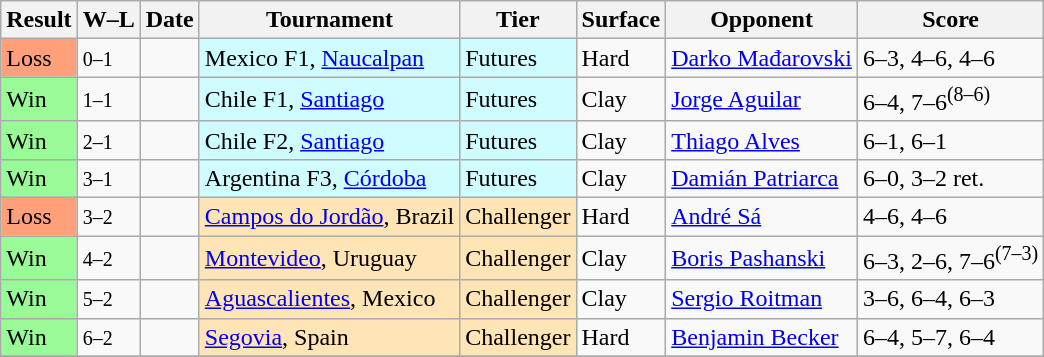<table class="sortable wikitable">
<tr>
<th>Result</th>
<th class="unsortable">W–L</th>
<th>Date</th>
<th>Tournament</th>
<th>Tier</th>
<th>Surface</th>
<th>Opponent</th>
<th class="unsortable">Score</th>
</tr>
<tr>
<td bgcolor=FFA07A>Loss</td>
<td><small>0–1</small></td>
<td></td>
<td style="background:#cffcff;">Mexico F1, <a href='#'>Naucalpan</a></td>
<td style="background:#cffcff;">Futures</td>
<td>Hard</td>
<td> <a href='#'>Darko Mađarovski</a></td>
<td>6–3, 4–6, 4–6</td>
</tr>
<tr>
<td bgcolor=98FB98>Win</td>
<td><small>1–1</small></td>
<td></td>
<td style="background:#cffcff;">Chile F1, <a href='#'>Santiago</a></td>
<td style="background:#cffcff;">Futures</td>
<td>Clay</td>
<td> <a href='#'>Jorge Aguilar</a></td>
<td>6–4, 7–6<sup>(8–6)</sup></td>
</tr>
<tr>
<td bgcolor=98FB98>Win</td>
<td><small>2–1</small></td>
<td></td>
<td style="background:#cffcff;">Chile F2, <a href='#'>Santiago</a></td>
<td style="background:#cffcff;">Futures</td>
<td>Clay</td>
<td> <a href='#'>Thiago Alves</a></td>
<td>6–1, 6–1</td>
</tr>
<tr>
<td bgcolor=98FB98>Win</td>
<td><small>3–1</small></td>
<td></td>
<td style="background:#cffcff;">Argentina F3, <a href='#'>Córdoba</a></td>
<td style="background:#cffcff;">Futures</td>
<td>Clay</td>
<td> <a href='#'>Damián Patriarca</a></td>
<td>6–0, 3–2 ret.</td>
</tr>
<tr>
<td bgcolor=FFA07A>Loss</td>
<td><small>3–2</small></td>
<td></td>
<td style="background:moccasin;"><a href='#'>Campos do Jordão</a>, Brazil</td>
<td style="background:moccasin;">Challenger</td>
<td>Hard</td>
<td> <a href='#'>André Sá</a></td>
<td>4–6, 4–6</td>
</tr>
<tr>
<td bgcolor=98FB98>Win</td>
<td><small>4–2</small></td>
<td></td>
<td style="background:moccasin;"><a href='#'>Montevideo</a>, Uruguay</td>
<td style="background:moccasin;">Challenger</td>
<td>Clay</td>
<td> <a href='#'>Boris Pashanski</a></td>
<td>6–3, 2–6, 7–6<sup>(7–3)</sup></td>
</tr>
<tr>
<td bgcolor=98FB98>Win</td>
<td><small>5–2</small></td>
<td></td>
<td style="background:moccasin;"><a href='#'>Aguascalientes</a>, Mexico</td>
<td style="background:moccasin;">Challenger</td>
<td>Clay</td>
<td> <a href='#'>Sergio Roitman</a></td>
<td>3–6, 6–4, 6–3</td>
</tr>
<tr>
<td bgcolor=98FB98>Win</td>
<td><small>6–2</small></td>
<td></td>
<td style="background:moccasin;"><a href='#'>Segovia</a>, Spain</td>
<td style="background:moccasin;">Challenger</td>
<td>Hard</td>
<td> <a href='#'>Benjamin Becker</a></td>
<td>6–4, 5–7, 6–4</td>
</tr>
<tr>
</tr>
</table>
